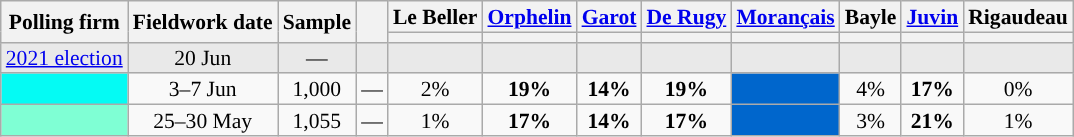<table class="wikitable" style="text-align:center;font-size:90%;line-height:14px;">
<tr>
<th rowspan="2">Polling firm</th>
<th rowspan="2">Fieldwork date</th>
<th rowspan="2">Sample</th>
<th rowspan="2"></th>
<th>Le Beller<br></th>
<th><a href='#'>Orphelin</a><br></th>
<th><a href='#'>Garot</a><br></th>
<th><a href='#'>De Rugy</a><br></th>
<th><a href='#'>Morançais</a><br></th>
<th>Bayle<br></th>
<th><a href='#'>Juvin</a><br></th>
<th>Rigaudeau<br></th>
</tr>
<tr>
<th style="background:"></th>
<th style="background:"></th>
<th style="background:"></th>
<th style="background:"></th>
<th style="background:"></th>
<th style="background:"></th>
<th style="background:"></th>
<th style="background:"></th>
</tr>
<tr style="background:#E9E9E9;">
<td><a href='#'>2021 election</a></td>
<td data-sort-value="2021-06-20">20 Jun</td>
<td>—</td>
<td></td>
<td></td>
<td></td>
<td></td>
<td></td>
<td></td>
<td></td>
<td></td>
<td></td>
</tr>
<tr>
<td style="background:#04FBF4;"></td>
<td>3–7 Jun</td>
<td>1,000</td>
<td>—</td>
<td>2%</td>
<td><strong>19%</strong></td>
<td><strong>14%</strong></td>
<td><strong>19%</strong></td>
<td style="background:#0066CC;"></td>
<td>4%</td>
<td><strong>17%</strong></td>
<td>0%</td>
</tr>
<tr>
<td style="background:aquamarine;"></td>
<td>25–30 May</td>
<td>1,055</td>
<td>—</td>
<td>1%</td>
<td><strong>17%</strong></td>
<td><strong>14%</strong></td>
<td><strong>17%</strong></td>
<td style="background:#0066CC;"></td>
<td>3%</td>
<td><strong>21%</strong></td>
<td>1%</td>
</tr>
</table>
